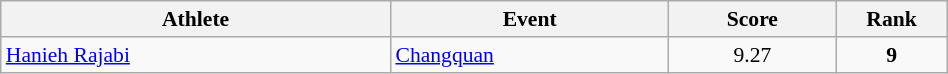<table class="wikitable" width="50%" style="text-align:center; font-size:90%">
<tr>
<th width="35%">Athlete</th>
<th width="25%">Event</th>
<th width="15%">Score</th>
<th width="10%">Rank</th>
</tr>
<tr>
<td align=left><a href='#'>Hanieh Rajabi</a></td>
<td align=left><a href='#'>Changquan</a></td>
<td>9.27</td>
<td><strong>9</strong></td>
</tr>
</table>
